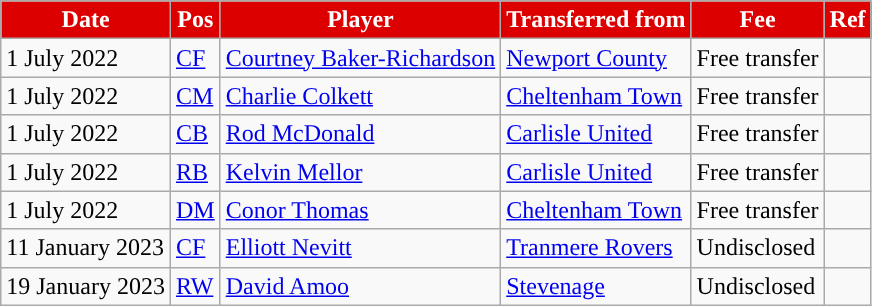<table class="wikitable plainrowheaders sortable">
<tr>
<th style="background:#DD0000; color:#ffffff; ">Date</th>
<th style="background:#DD0000; color:#ffffff; ">Pos</th>
<th style="background:#DD0000; color:#ffffff; ">Player</th>
<th style="background:#DD0000; color:#ffffff; ">Transferred from</th>
<th style="background:#DD0000; color:#ffffff; ">Fee</th>
<th style="background:#DD0000; color:#ffffff; ">Ref</th>
</tr>
<tr>
<td>1 July 2022</td>
<td><a href='#'>CF</a></td>
<td> <a href='#'>Courtney Baker-Richardson</a></td>
<td> <a href='#'>Newport County</a></td>
<td>Free transfer</td>
<td></td>
</tr>
<tr>
<td>1 July 2022</td>
<td><a href='#'>CM</a></td>
<td> <a href='#'>Charlie Colkett</a></td>
<td> <a href='#'>Cheltenham Town</a></td>
<td>Free transfer</td>
<td></td>
</tr>
<tr>
<td>1 July 2022</td>
<td><a href='#'>CB</a></td>
<td> <a href='#'>Rod McDonald</a></td>
<td> <a href='#'>Carlisle United</a></td>
<td>Free transfer</td>
<td></td>
</tr>
<tr>
<td>1 July 2022</td>
<td><a href='#'>RB</a></td>
<td> <a href='#'>Kelvin Mellor</a></td>
<td> <a href='#'>Carlisle United</a></td>
<td>Free transfer</td>
<td></td>
</tr>
<tr>
<td>1 July 2022</td>
<td><a href='#'>DM</a></td>
<td> <a href='#'>Conor Thomas</a></td>
<td> <a href='#'>Cheltenham Town</a></td>
<td>Free transfer</td>
<td></td>
</tr>
<tr>
<td>11 January 2023</td>
<td><a href='#'>CF</a></td>
<td> <a href='#'>Elliott Nevitt</a></td>
<td> <a href='#'>Tranmere Rovers</a></td>
<td>Undisclosed</td>
<td></td>
</tr>
<tr>
<td>19 January 2023</td>
<td><a href='#'>RW</a></td>
<td> <a href='#'>David Amoo</a></td>
<td> <a href='#'>Stevenage</a></td>
<td>Undisclosed</td>
<td></td>
</tr>
</table>
